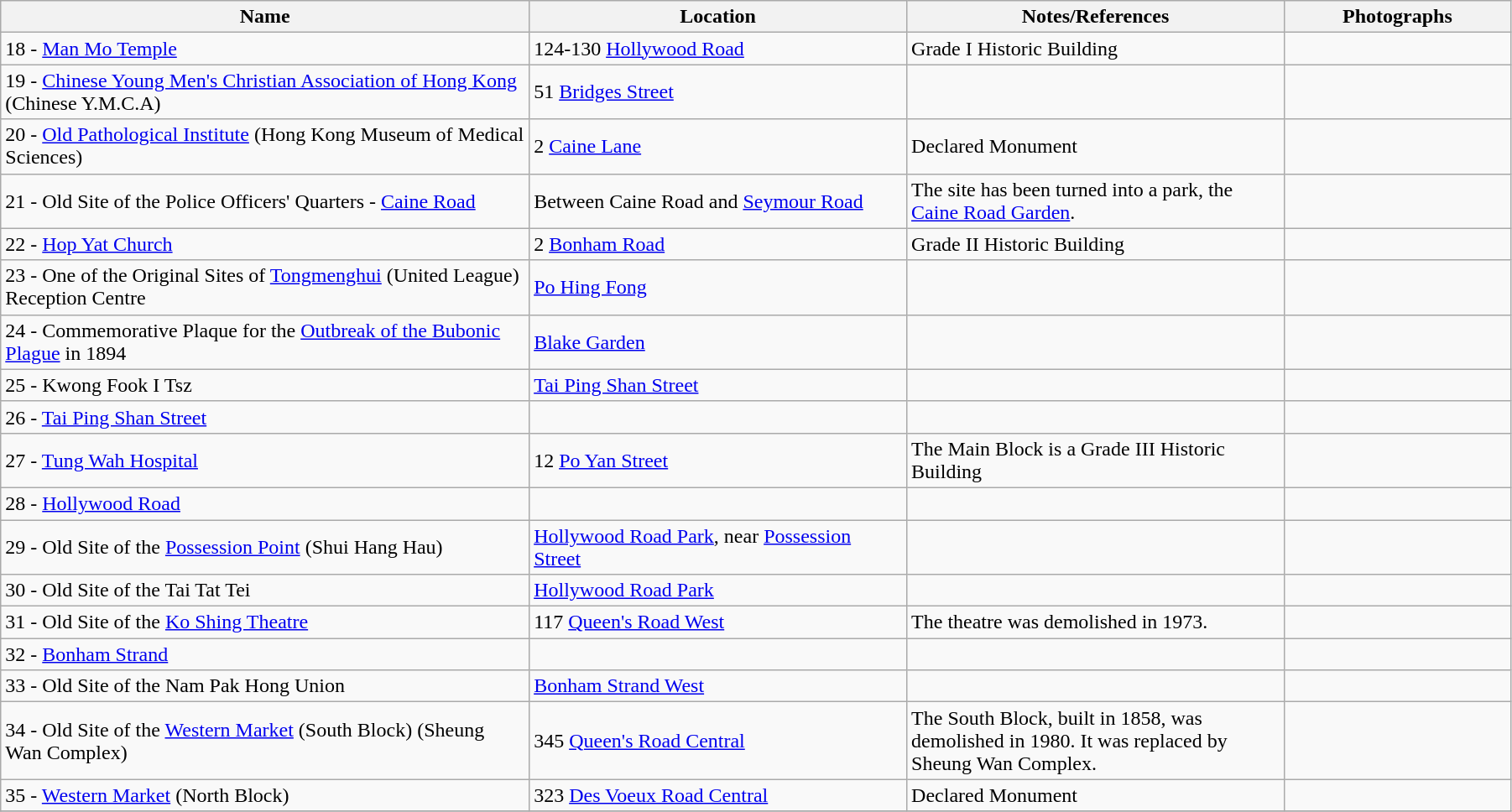<table class="wikitable sortable" style="width:95%">
<tr>
<th width="35%">Name</th>
<th width="25%">Location</th>
<th width="25%">Notes/References</th>
<th width="15%">Photographs</th>
</tr>
<tr>
<td>18 - <a href='#'>Man Mo Temple</a></td>
<td>124-130 <a href='#'>Hollywood Road</a></td>
<td> Grade I Historic Building</td>
<td></td>
</tr>
<tr>
<td>19 - <a href='#'>Chinese Young Men's Christian Association of Hong Kong</a> (Chinese Y.M.C.A)</td>
<td>51 <a href='#'>Bridges Street</a></td>
<td></td>
<td></td>
</tr>
<tr>
<td>20 - <a href='#'>Old Pathological Institute</a> (Hong Kong Museum of Medical Sciences)</td>
<td>2 <a href='#'>Caine Lane</a></td>
<td> Declared Monument</td>
<td></td>
</tr>
<tr>
<td>21 - Old Site of the Police Officers' Quarters - <a href='#'>Caine Road</a></td>
<td>Between Caine Road and <a href='#'>Seymour Road</a></td>
<td> The site has been turned into a park, the <a href='#'>Caine Road Garden</a>.</td>
<td></td>
</tr>
<tr>
<td>22 - <a href='#'>Hop Yat Church</a></td>
<td>2 <a href='#'>Bonham Road</a></td>
<td> Grade II Historic Building</td>
<td></td>
</tr>
<tr>
<td>23 - One of the Original Sites of <a href='#'>Tongmenghui</a> (United League) Reception Centre</td>
<td><a href='#'>Po Hing Fong</a></td>
<td></td>
<td></td>
</tr>
<tr>
<td>24 - Commemorative Plaque for the <a href='#'>Outbreak of the Bubonic Plague</a> in 1894</td>
<td><a href='#'>Blake Garden</a></td>
<td></td>
<td></td>
</tr>
<tr>
<td>25 - Kwong Fook I Tsz</td>
<td><a href='#'>Tai Ping Shan Street</a></td>
<td></td>
<td></td>
</tr>
<tr>
<td>26 - <a href='#'>Tai Ping Shan Street</a></td>
<td></td>
<td></td>
<td></td>
</tr>
<tr>
<td>27 - <a href='#'>Tung Wah Hospital</a></td>
<td>12 <a href='#'>Po Yan Street</a></td>
<td> The Main Block is a Grade III Historic Building</td>
<td></td>
</tr>
<tr>
<td>28 - <a href='#'>Hollywood Road</a></td>
<td></td>
<td></td>
<td></td>
</tr>
<tr>
<td>29 - Old Site of the <a href='#'>Possession Point</a> (Shui Hang Hau)</td>
<td><a href='#'>Hollywood Road Park</a>, near <a href='#'>Possession Street</a></td>
<td></td>
<td></td>
</tr>
<tr>
<td>30 - Old Site of the Tai Tat Tei</td>
<td><a href='#'>Hollywood Road Park</a></td>
<td></td>
<td></td>
</tr>
<tr>
<td>31 - Old Site of the <a href='#'>Ko Shing Theatre</a></td>
<td>117 <a href='#'>Queen's Road West</a></td>
<td> The theatre was demolished in 1973.</td>
<td></td>
</tr>
<tr>
<td>32 - <a href='#'>Bonham Strand</a></td>
<td></td>
<td></td>
<td></td>
</tr>
<tr>
<td>33 - Old Site of the Nam Pak Hong Union</td>
<td><a href='#'>Bonham Strand West</a></td>
<td></td>
<td></td>
</tr>
<tr>
<td>34 - Old Site of the <a href='#'>Western Market</a> (South Block) (Sheung Wan Complex)</td>
<td>345 <a href='#'>Queen's Road Central</a></td>
<td> The South Block, built in 1858, was demolished in 1980. It was replaced by Sheung Wan Complex.</td>
<td></td>
</tr>
<tr>
<td>35 - <a href='#'>Western Market</a> (North Block)</td>
<td>323 <a href='#'>Des Voeux Road Central</a></td>
<td> Declared Monument</td>
<td></td>
</tr>
<tr>
</tr>
</table>
